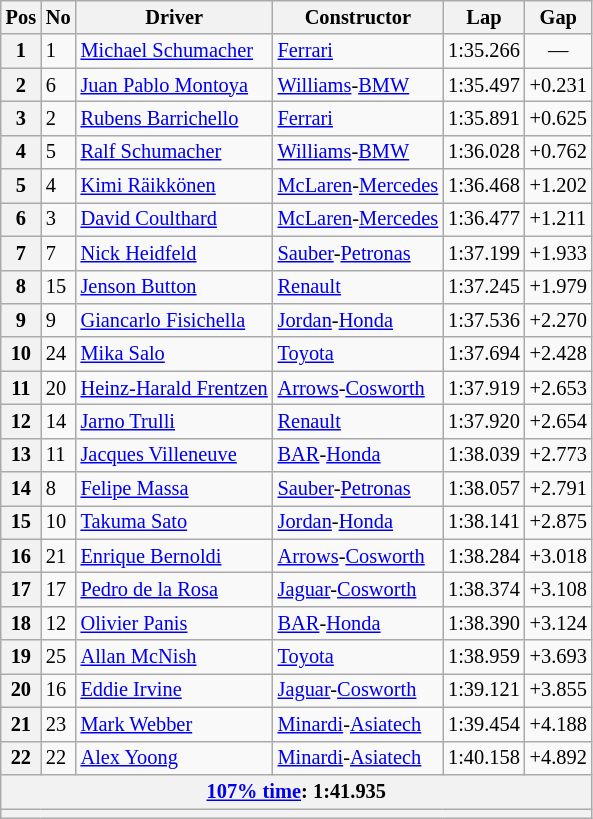<table class="wikitable sortable" style="font-size:85%;">
<tr>
<th>Pos</th>
<th>No</th>
<th>Driver</th>
<th>Constructor</th>
<th>Lap</th>
<th>Gap</th>
</tr>
<tr>
<th>1</th>
<td>1</td>
<td> <a href='#'>Michael Schumacher</a></td>
<td><a href='#'>Ferrari</a></td>
<td>1:35.266</td>
<td align="center">—</td>
</tr>
<tr>
<th>2</th>
<td>6</td>
<td> <a href='#'>Juan Pablo Montoya</a></td>
<td><a href='#'>Williams</a>-<a href='#'>BMW</a></td>
<td>1:35.497</td>
<td>+0.231</td>
</tr>
<tr>
<th>3</th>
<td>2</td>
<td> <a href='#'>Rubens Barrichello</a></td>
<td><a href='#'>Ferrari</a></td>
<td>1:35.891</td>
<td>+0.625</td>
</tr>
<tr>
<th>4</th>
<td>5</td>
<td> <a href='#'>Ralf Schumacher</a></td>
<td><a href='#'>Williams</a>-<a href='#'>BMW</a></td>
<td>1:36.028</td>
<td>+0.762</td>
</tr>
<tr>
<th>5</th>
<td>4</td>
<td> <a href='#'>Kimi Räikkönen</a></td>
<td><a href='#'>McLaren</a>-<a href='#'>Mercedes</a></td>
<td>1:36.468</td>
<td>+1.202</td>
</tr>
<tr>
<th>6</th>
<td>3</td>
<td> <a href='#'>David Coulthard</a></td>
<td><a href='#'>McLaren</a>-<a href='#'>Mercedes</a></td>
<td>1:36.477</td>
<td>+1.211</td>
</tr>
<tr>
<th>7</th>
<td>7</td>
<td> <a href='#'>Nick Heidfeld</a></td>
<td><a href='#'>Sauber</a>-<a href='#'>Petronas</a></td>
<td>1:37.199</td>
<td>+1.933</td>
</tr>
<tr>
<th>8</th>
<td>15</td>
<td> <a href='#'>Jenson Button</a></td>
<td><a href='#'>Renault</a></td>
<td>1:37.245</td>
<td>+1.979</td>
</tr>
<tr>
<th>9</th>
<td>9</td>
<td> <a href='#'>Giancarlo Fisichella</a></td>
<td><a href='#'>Jordan</a>-<a href='#'>Honda</a></td>
<td>1:37.536</td>
<td>+2.270</td>
</tr>
<tr>
<th>10</th>
<td>24</td>
<td> <a href='#'>Mika Salo</a></td>
<td><a href='#'>Toyota</a></td>
<td>1:37.694</td>
<td>+2.428</td>
</tr>
<tr>
<th>11</th>
<td>20</td>
<td> <a href='#'>Heinz-Harald Frentzen</a></td>
<td><a href='#'>Arrows</a>-<a href='#'>Cosworth</a></td>
<td>1:37.919</td>
<td>+2.653</td>
</tr>
<tr>
<th>12</th>
<td>14</td>
<td> <a href='#'>Jarno Trulli</a></td>
<td><a href='#'>Renault</a></td>
<td>1:37.920</td>
<td>+2.654</td>
</tr>
<tr>
<th>13</th>
<td>11</td>
<td> <a href='#'>Jacques Villeneuve</a></td>
<td><a href='#'>BAR</a>-<a href='#'>Honda</a></td>
<td>1:38.039</td>
<td>+2.773</td>
</tr>
<tr>
<th>14</th>
<td>8</td>
<td> <a href='#'>Felipe Massa</a></td>
<td><a href='#'>Sauber</a>-<a href='#'>Petronas</a></td>
<td>1:38.057</td>
<td>+2.791</td>
</tr>
<tr>
<th>15</th>
<td>10</td>
<td> <a href='#'>Takuma Sato</a></td>
<td><a href='#'>Jordan</a>-<a href='#'>Honda</a></td>
<td>1:38.141</td>
<td>+2.875</td>
</tr>
<tr>
<th>16</th>
<td>21</td>
<td> <a href='#'>Enrique Bernoldi</a></td>
<td><a href='#'>Arrows</a>-<a href='#'>Cosworth</a></td>
<td>1:38.284</td>
<td>+3.018</td>
</tr>
<tr>
<th>17</th>
<td>17</td>
<td> <a href='#'>Pedro de la Rosa</a></td>
<td><a href='#'>Jaguar</a>-<a href='#'>Cosworth</a></td>
<td>1:38.374</td>
<td>+3.108</td>
</tr>
<tr>
<th>18</th>
<td>12</td>
<td> <a href='#'>Olivier Panis</a></td>
<td><a href='#'>BAR</a>-<a href='#'>Honda</a></td>
<td>1:38.390</td>
<td>+3.124</td>
</tr>
<tr>
<th>19</th>
<td>25</td>
<td> <a href='#'>Allan McNish</a></td>
<td><a href='#'>Toyota</a></td>
<td>1:38.959</td>
<td>+3.693</td>
</tr>
<tr>
<th>20</th>
<td>16</td>
<td> <a href='#'>Eddie Irvine</a></td>
<td><a href='#'>Jaguar</a>-<a href='#'>Cosworth</a></td>
<td>1:39.121</td>
<td>+3.855</td>
</tr>
<tr>
<th>21</th>
<td>23</td>
<td> <a href='#'>Mark Webber</a></td>
<td><a href='#'>Minardi</a>-<a href='#'>Asiatech</a></td>
<td>1:39.454</td>
<td>+4.188</td>
</tr>
<tr>
<th>22</th>
<td>22</td>
<td> <a href='#'>Alex Yoong</a></td>
<td><a href='#'>Minardi</a>-<a href='#'>Asiatech</a></td>
<td>1:40.158</td>
<td>+4.892</td>
</tr>
<tr>
<th colspan="6"><a href='#'>107% time</a>: 1:41.935</th>
</tr>
<tr>
<th colspan="6"></th>
</tr>
</table>
